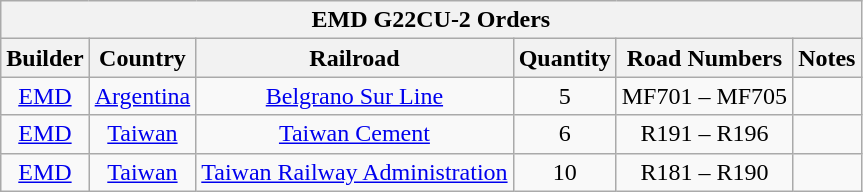<table class="wikitable">
<tr>
<th colspan="6">EMD G22CU-2 Orders</th>
</tr>
<tr>
<th>Builder</th>
<th>Country</th>
<th>Railroad</th>
<th>Quantity</th>
<th>Road Numbers</th>
<th>Notes</th>
</tr>
<tr align="center">
<td><a href='#'>EMD</a></td>
<td><a href='#'>Argentina</a></td>
<td><a href='#'>Belgrano Sur Line</a></td>
<td>5</td>
<td>MF701 – MF705</td>
<td></td>
</tr>
<tr align="center">
<td><a href='#'>EMD</a></td>
<td><a href='#'>Taiwan</a></td>
<td><a href='#'>Taiwan Cement</a></td>
<td>6</td>
<td>R191 – R196</td>
<td></td>
</tr>
<tr align="center">
<td><a href='#'>EMD</a></td>
<td><a href='#'>Taiwan</a></td>
<td><a href='#'>Taiwan Railway Administration</a></td>
<td>10</td>
<td>R181 – R190</td>
<td></td>
</tr>
</table>
